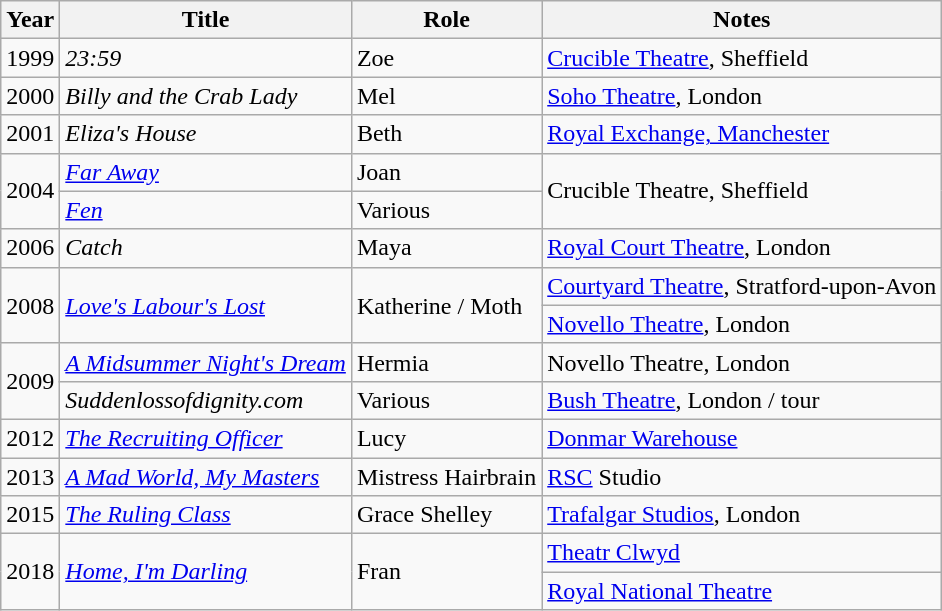<table class="wikitable sortable">
<tr>
<th>Year</th>
<th>Title</th>
<th>Role</th>
<th class="unsortable">Notes</th>
</tr>
<tr>
<td>1999</td>
<td><em>23:59</em></td>
<td>Zoe</td>
<td><a href='#'>Crucible Theatre</a>, Sheffield</td>
</tr>
<tr>
<td>2000</td>
<td><em>Billy and the Crab Lady</em></td>
<td>Mel</td>
<td><a href='#'>Soho Theatre</a>, London</td>
</tr>
<tr>
<td>2001</td>
<td><em>Eliza's House</em></td>
<td>Beth</td>
<td><a href='#'>Royal Exchange, Manchester</a></td>
</tr>
<tr>
<td rowspan="2">2004</td>
<td><em><a href='#'>Far Away</a></em></td>
<td>Joan</td>
<td rowspan="2">Crucible Theatre, Sheffield</td>
</tr>
<tr>
<td><em><a href='#'>Fen</a></em></td>
<td>Various</td>
</tr>
<tr>
<td>2006</td>
<td><em>Catch</em></td>
<td>Maya</td>
<td><a href='#'>Royal Court Theatre</a>, London</td>
</tr>
<tr>
<td rowspan="2">2008</td>
<td rowspan="2"><em><a href='#'>Love's Labour's Lost</a></em></td>
<td rowspan="2">Katherine / Moth</td>
<td><a href='#'>Courtyard Theatre</a>, Stratford-upon-Avon</td>
</tr>
<tr>
<td><a href='#'>Novello Theatre</a>, London</td>
</tr>
<tr>
<td rowspan="2">2009</td>
<td><em><a href='#'>A Midsummer Night's Dream</a></em></td>
<td>Hermia</td>
<td>Novello Theatre, London</td>
</tr>
<tr>
<td><em>Suddenlossofdignity.com</em></td>
<td>Various</td>
<td><a href='#'>Bush Theatre</a>, London / tour</td>
</tr>
<tr>
<td>2012</td>
<td><em><a href='#'>The Recruiting Officer</a></em></td>
<td>Lucy</td>
<td><a href='#'>Donmar Warehouse</a></td>
</tr>
<tr>
<td>2013</td>
<td><em><a href='#'>A Mad World, My Masters</a></em></td>
<td>Mistress Hairbrain</td>
<td><a href='#'>RSC</a> Studio</td>
</tr>
<tr>
<td>2015</td>
<td><em><a href='#'>The Ruling Class</a></em></td>
<td>Grace Shelley</td>
<td><a href='#'>Trafalgar Studios</a>, London</td>
</tr>
<tr>
<td rowspan="2">2018</td>
<td rowspan="2"><em><a href='#'>Home, I'm Darling</a></em></td>
<td rowspan="2">Fran</td>
<td><a href='#'>Theatr Clwyd</a></td>
</tr>
<tr>
<td><a href='#'>Royal National Theatre</a></td>
</tr>
</table>
